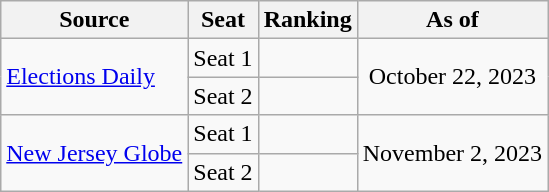<table class="wikitable" style="text-align:center">
<tr>
<th>Source</th>
<th>Seat</th>
<th>Ranking</th>
<th>As of</th>
</tr>
<tr>
<td align=left rowspan="2"><a href='#'>Elections Daily</a></td>
<td>Seat 1</td>
<td></td>
<td rowspan="2">October 22, 2023</td>
</tr>
<tr>
<td>Seat 2</td>
<td></td>
</tr>
<tr>
<td align=left rowspan="2"><a href='#'>New Jersey Globe</a></td>
<td>Seat 1</td>
<td></td>
<td rowspan="2">November 2, 2023</td>
</tr>
<tr>
<td>Seat 2</td>
<td></td>
</tr>
</table>
